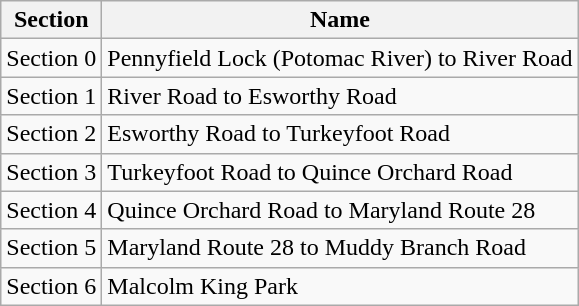<table class="wikitable">
<tr>
<th>Section</th>
<th>Name</th>
</tr>
<tr>
<td>Section 0</td>
<td>Pennyfield Lock (Potomac River) to River Road</td>
</tr>
<tr>
<td>Section 1</td>
<td>River Road to Esworthy Road</td>
</tr>
<tr>
<td>Section 2</td>
<td>Esworthy Road to Turkeyfoot Road</td>
</tr>
<tr>
<td>Section 3</td>
<td>Turkeyfoot Road to Quince Orchard Road</td>
</tr>
<tr>
<td>Section 4</td>
<td>Quince Orchard Road to Maryland Route 28</td>
</tr>
<tr>
<td>Section 5</td>
<td>Maryland Route 28 to Muddy Branch Road</td>
</tr>
<tr>
<td>Section 6</td>
<td>Malcolm King Park</td>
</tr>
</table>
